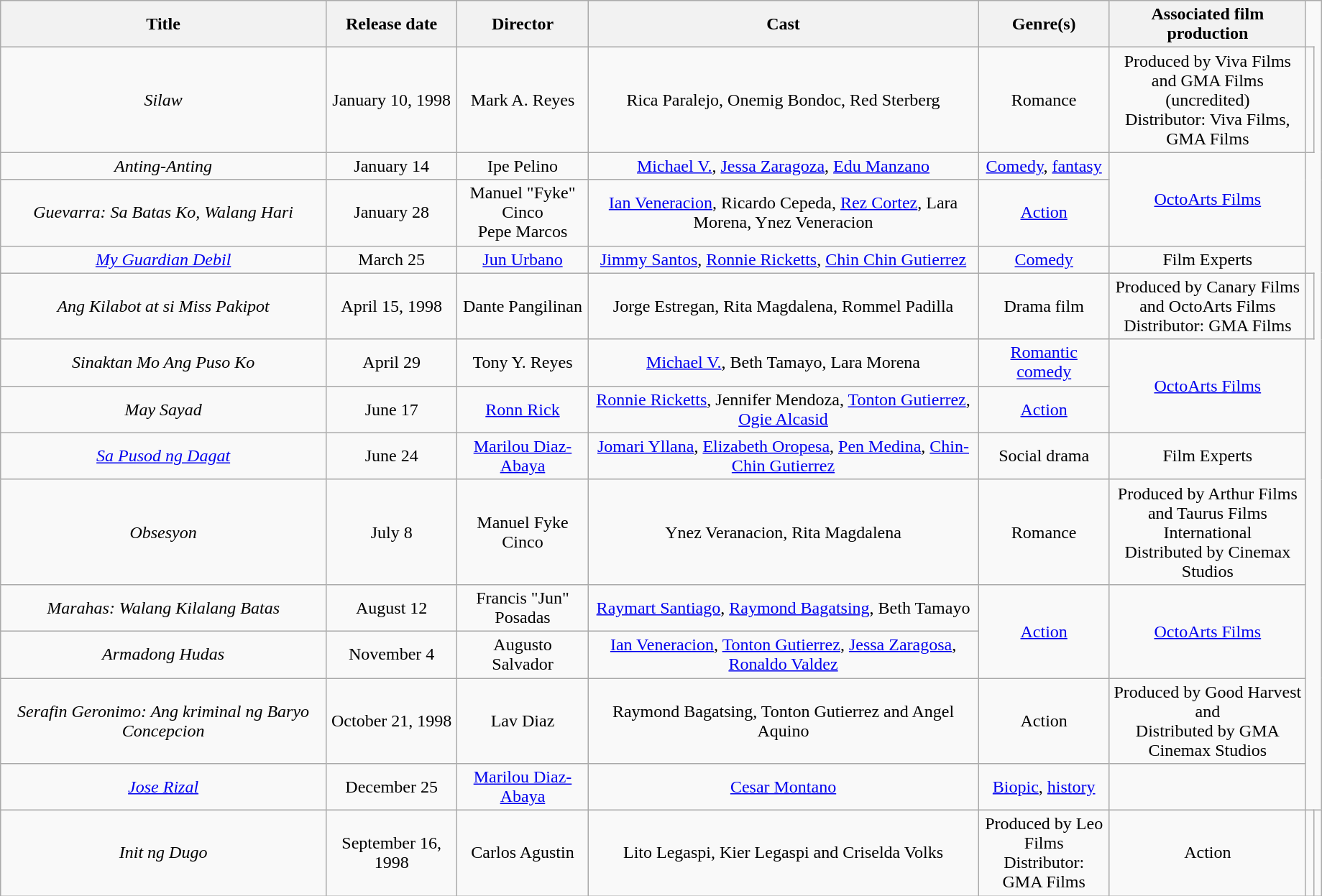<table class="wikitable" "toccolours sortable" style="width:97%; text-align:center">
<tr>
<th style="width:25%;">Title</th>
<th style="width:10%;">Release date</th>
<th style="width:10%;">Director</th>
<th style="width:30%;">Cast</th>
<th style="width:10%;">Genre(s)</th>
<th style="width:15%;">Associated film production</th>
</tr>
<tr>
<td><em>Silaw</em></td>
<td>January 10, 1998</td>
<td>Mark A. Reyes</td>
<td>Rica Paralejo, Onemig Bondoc, Red Sterberg</td>
<td>Romance</td>
<td>Produced by Viva Films and GMA Films (uncredited)<br>Distributor: Viva Films, GMA Films</td>
<td></td>
</tr>
<tr>
<td><em>Anting-Anting</em></td>
<td>January 14</td>
<td>Ipe Pelino</td>
<td><a href='#'>Michael V.</a>, <a href='#'>Jessa Zaragoza</a>, <a href='#'>Edu Manzano</a></td>
<td><a href='#'>Comedy</a>, <a href='#'>fantasy</a></td>
<td rowspan="2"><a href='#'>OctoArts Films</a></td>
</tr>
<tr>
<td><em>Guevarra: Sa Batas Ko, Walang Hari</em></td>
<td>January 28</td>
<td>Manuel "Fyke" Cinco<br>Pepe Marcos</td>
<td><a href='#'>Ian Veneracion</a>, Ricardo Cepeda, <a href='#'>Rez Cortez</a>, Lara Morena, Ynez Veneracion</td>
<td><a href='#'>Action</a></td>
</tr>
<tr>
<td><em><a href='#'>My Guardian Debil</a></em></td>
<td>March 25</td>
<td><a href='#'>Jun Urbano</a></td>
<td><a href='#'>Jimmy Santos</a>, <a href='#'>Ronnie Ricketts</a>, <a href='#'>Chin Chin Gutierrez</a></td>
<td><a href='#'>Comedy</a></td>
<td>Film Experts</td>
</tr>
<tr>
<td><em>Ang Kilabot at si Miss Pakipot</em></td>
<td>April 15, 1998</td>
<td>Dante Pangilinan</td>
<td>Jorge Estregan, Rita Magdalena, Rommel Padilla</td>
<td>Drama film</td>
<td>Produced by Canary Films and OctoArts Films<br>Distributor:  GMA Films</td>
<td></td>
</tr>
<tr>
<td><em>Sinaktan Mo Ang Puso Ko</em></td>
<td>April 29</td>
<td>Tony Y. Reyes</td>
<td><a href='#'>Michael V.</a>, Beth Tamayo, Lara Morena</td>
<td><a href='#'>Romantic comedy</a></td>
<td rowspan="2"><a href='#'>OctoArts Films</a></td>
</tr>
<tr>
<td><em>May Sayad</em></td>
<td>June 17</td>
<td><a href='#'>Ronn Rick</a></td>
<td><a href='#'>Ronnie Ricketts</a>, Jennifer Mendoza, <a href='#'>Tonton Gutierrez</a>, <a href='#'>Ogie Alcasid</a></td>
<td><a href='#'>Action</a></td>
</tr>
<tr>
<td><em><a href='#'>Sa Pusod ng Dagat</a></em></td>
<td>June 24</td>
<td><a href='#'>Marilou Diaz-Abaya</a></td>
<td><a href='#'>Jomari Yllana</a>, <a href='#'>Elizabeth Oropesa</a>, <a href='#'>Pen Medina</a>, <a href='#'>Chin-Chin Gutierrez</a></td>
<td>Social drama</td>
<td>Film Experts</td>
</tr>
<tr>
<td><em>Obsesyon</em></td>
<td>July 8</td>
<td>Manuel Fyke Cinco</td>
<td>Ynez Veranacion, Rita Magdalena</td>
<td>Romance</td>
<td>Produced by Arthur Films and Taurus Films International<br>Distributed by Cinemax Studios </td>
</tr>
<tr>
<td><em>Marahas: Walang Kilalang Batas</em></td>
<td>August 12</td>
<td>Francis "Jun" Posadas</td>
<td><a href='#'>Raymart Santiago</a>, <a href='#'>Raymond Bagatsing</a>, Beth Tamayo</td>
<td rowspan="2"><a href='#'>Action</a></td>
<td rowspan="2"><a href='#'>OctoArts Films</a></td>
</tr>
<tr>
<td><em>Armadong Hudas</em></td>
<td>November 4</td>
<td>Augusto Salvador</td>
<td><a href='#'>Ian Veneracion</a>, <a href='#'>Tonton Gutierrez</a>, <a href='#'>Jessa Zaragosa</a>, <a href='#'>Ronaldo Valdez</a></td>
</tr>
<tr>
<td><em>Serafin Geronimo: Ang kriminal ng Baryo Concepcion</em></td>
<td>October 21, 1998</td>
<td>Lav Diaz</td>
<td>Raymond Bagatsing, Tonton Gutierrez and Angel Aquino</td>
<td>Action</td>
<td>Produced by Good Harvest  and<br>Distributed by GMA Cinemax  Studios  </td>
</tr>
<tr>
<td><em><a href='#'>Jose Rizal</a></em></td>
<td>December 25</td>
<td><a href='#'>Marilou Diaz-Abaya</a></td>
<td><a href='#'>Cesar Montano</a></td>
<td><a href='#'>Biopic</a>, <a href='#'>history</a></td>
<td></td>
</tr>
<tr>
<td><em>Init ng Dugo</em></td>
<td>September 16, 1998</td>
<td>Carlos Agustin</td>
<td>Lito Legaspi, Kier Legaspi and Criselda Volks</td>
<td>Produced by Leo Films<br>Distributor: GMA Films</td>
<td>Action</td>
<td></td>
<td></td>
</tr>
</table>
